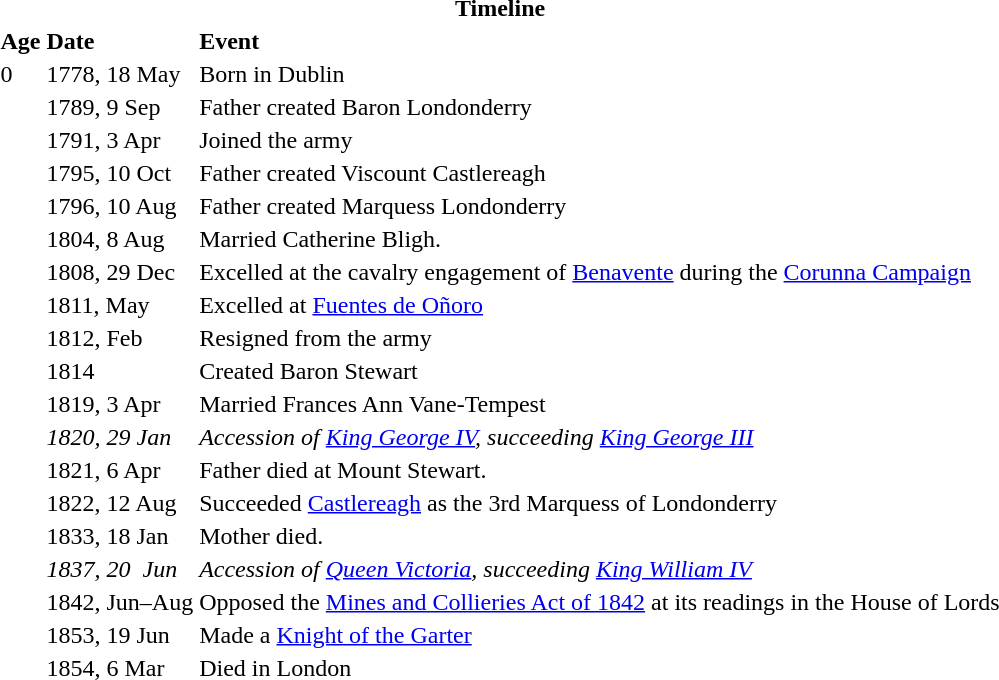<table>
<tr>
<th colspan=3>Timeline</th>
</tr>
<tr>
<th align="left">Age</th>
<th align="left">Date</th>
<th align="left">Event</th>
</tr>
<tr>
<td>0</td>
<td>1778, 18 May</td>
<td>Born in Dublin</td>
</tr>
<tr>
<td></td>
<td>1789, 9 Sep</td>
<td>Father created Baron Londonderry</td>
</tr>
<tr>
<td></td>
<td>1791, 3 Apr</td>
<td>Joined the army</td>
</tr>
<tr>
<td></td>
<td>1795, 10 Oct</td>
<td>Father created Viscount Castlereagh</td>
</tr>
<tr>
<td></td>
<td>1796, 10 Aug</td>
<td>Father created Marquess Londonderry</td>
</tr>
<tr>
<td></td>
<td>1804, 8 Aug</td>
<td>Married Catherine Bligh.</td>
</tr>
<tr>
<td></td>
<td>1808, 29 Dec</td>
<td>Excelled at the cavalry engagement of <a href='#'>Benavente</a> during the <a href='#'>Corunna Campaign</a></td>
</tr>
<tr>
<td></td>
<td>1811, May</td>
<td>Excelled at <a href='#'>Fuentes de Oñoro</a></td>
</tr>
<tr>
<td></td>
<td>1812, Feb</td>
<td>Resigned from the army</td>
</tr>
<tr>
<td></td>
<td>1814</td>
<td>Created Baron Stewart</td>
</tr>
<tr>
<td></td>
<td>1819, 3 Apr</td>
<td>Married Frances Ann Vane-Tempest</td>
</tr>
<tr>
<td></td>
<td><em>1820, 29 Jan</em></td>
<td><em>Accession of <a href='#'>King George IV</a>, succeeding <a href='#'>King George III</a></em></td>
</tr>
<tr>
<td></td>
<td>1821, 6 Apr</td>
<td>Father died at Mount Stewart.</td>
</tr>
<tr>
<td></td>
<td>1822, 12 Aug</td>
<td>Succeeded <a href='#'>Castlereagh</a> as the 3rd Marquess of Londonderry</td>
</tr>
<tr>
<td></td>
<td>1833, 18 Jan</td>
<td>Mother died.</td>
</tr>
<tr>
<td></td>
<td><em>1837, 20  Jun</em></td>
<td><em>Accession of <a href='#'>Queen Victoria</a>, succeeding <a href='#'>King William IV</a></em></td>
</tr>
<tr>
<td></td>
<td>1842, Jun–Aug</td>
<td>Opposed the <a href='#'>Mines and Collieries Act of 1842</a> at its readings in the House of Lords</td>
</tr>
<tr>
<td></td>
<td>1853, 19 Jun</td>
<td>Made a <a href='#'>Knight of the Garter</a></td>
</tr>
<tr>
<td></td>
<td>1854, 6 Mar</td>
<td>Died in London</td>
</tr>
</table>
